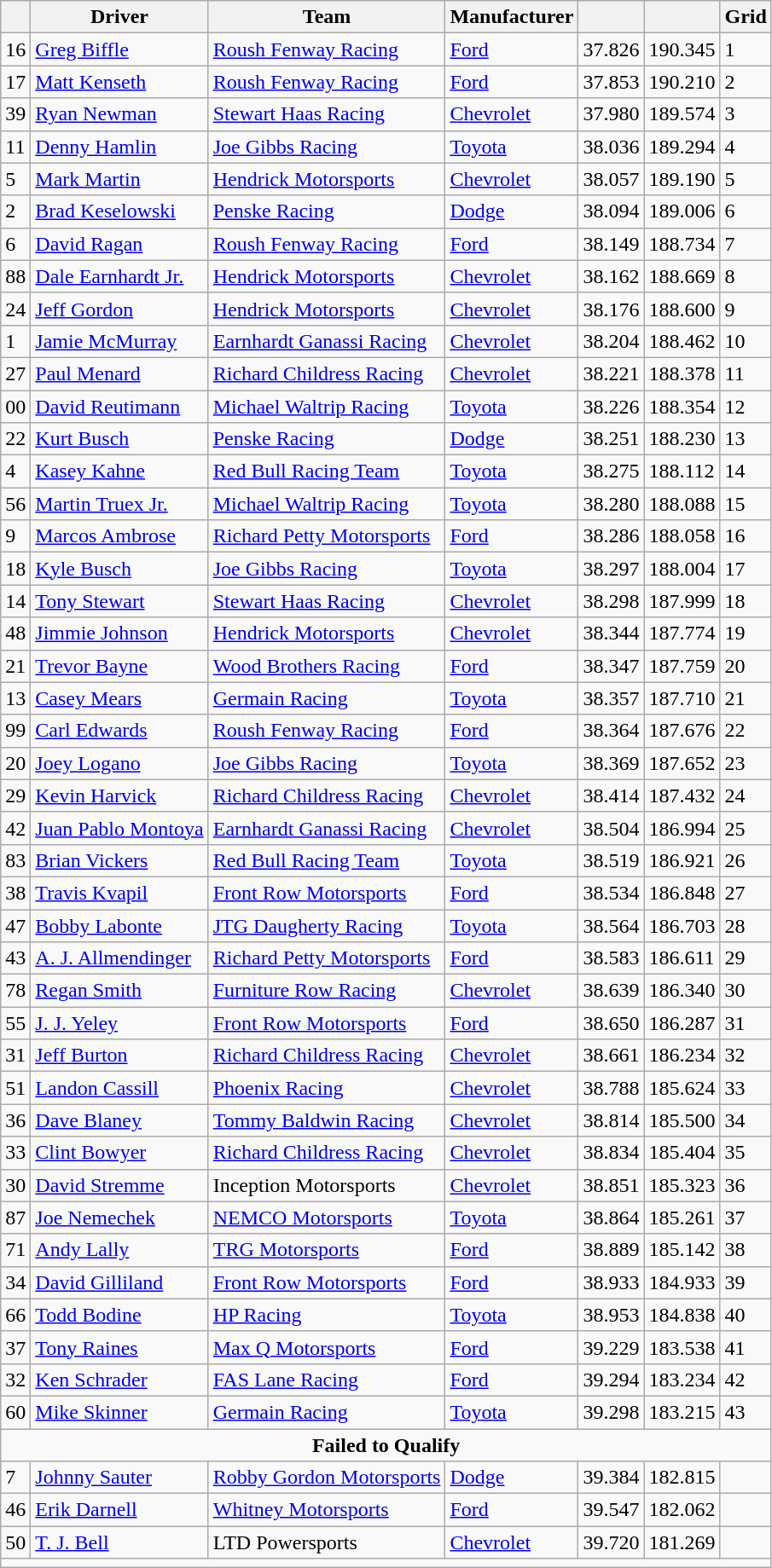<table class="wikitable">
<tr>
<th></th>
<th>Driver</th>
<th>Team</th>
<th>Manufacturer</th>
<th></th>
<th></th>
<th>Grid</th>
</tr>
<tr>
<td>16</td>
<td><a href='#'>Greg Biffle</a></td>
<td><a href='#'>Roush Fenway Racing</a></td>
<td><a href='#'>Ford</a></td>
<td>37.826</td>
<td>190.345</td>
<td>1</td>
</tr>
<tr>
<td>17</td>
<td><a href='#'>Matt Kenseth</a></td>
<td><a href='#'>Roush Fenway Racing</a></td>
<td><a href='#'>Ford</a></td>
<td>37.853</td>
<td>190.210</td>
<td>2</td>
</tr>
<tr>
<td>39</td>
<td><a href='#'>Ryan Newman</a></td>
<td><a href='#'>Stewart Haas Racing</a></td>
<td><a href='#'>Chevrolet</a></td>
<td>37.980</td>
<td>189.574</td>
<td>3</td>
</tr>
<tr>
<td>11</td>
<td><a href='#'>Denny Hamlin</a></td>
<td><a href='#'>Joe Gibbs Racing</a></td>
<td><a href='#'>Toyota</a></td>
<td>38.036</td>
<td>189.294</td>
<td>4</td>
</tr>
<tr>
<td>5</td>
<td><a href='#'>Mark Martin</a></td>
<td><a href='#'>Hendrick Motorsports</a></td>
<td><a href='#'>Chevrolet</a></td>
<td>38.057</td>
<td>189.190</td>
<td>5</td>
</tr>
<tr>
<td>2</td>
<td><a href='#'>Brad Keselowski</a></td>
<td><a href='#'>Penske Racing</a></td>
<td><a href='#'>Dodge</a></td>
<td>38.094</td>
<td>189.006</td>
<td>6</td>
</tr>
<tr>
<td>6</td>
<td><a href='#'>David Ragan</a></td>
<td><a href='#'>Roush Fenway Racing</a></td>
<td><a href='#'>Ford</a></td>
<td>38.149</td>
<td>188.734</td>
<td>7</td>
</tr>
<tr>
<td>88</td>
<td><a href='#'>Dale Earnhardt Jr.</a></td>
<td><a href='#'>Hendrick Motorsports</a></td>
<td><a href='#'>Chevrolet</a></td>
<td>38.162</td>
<td>188.669</td>
<td>8</td>
</tr>
<tr>
<td>24</td>
<td><a href='#'>Jeff Gordon</a></td>
<td><a href='#'>Hendrick Motorsports</a></td>
<td><a href='#'>Chevrolet</a></td>
<td>38.176</td>
<td>188.600</td>
<td>9</td>
</tr>
<tr>
<td>1</td>
<td><a href='#'>Jamie McMurray</a></td>
<td><a href='#'>Earnhardt Ganassi Racing</a></td>
<td><a href='#'>Chevrolet</a></td>
<td>38.204</td>
<td>188.462</td>
<td>10</td>
</tr>
<tr>
<td>27</td>
<td><a href='#'>Paul Menard</a></td>
<td><a href='#'>Richard Childress Racing</a></td>
<td><a href='#'>Chevrolet</a></td>
<td>38.221</td>
<td>188.378</td>
<td>11</td>
</tr>
<tr>
<td>00</td>
<td><a href='#'>David Reutimann</a></td>
<td><a href='#'>Michael Waltrip Racing</a></td>
<td><a href='#'>Toyota</a></td>
<td>38.226</td>
<td>188.354</td>
<td>12</td>
</tr>
<tr>
<td>22</td>
<td><a href='#'>Kurt Busch</a></td>
<td><a href='#'>Penske Racing</a></td>
<td><a href='#'>Dodge</a></td>
<td>38.251</td>
<td>188.230</td>
<td>13</td>
</tr>
<tr>
<td>4</td>
<td><a href='#'>Kasey Kahne</a></td>
<td><a href='#'>Red Bull Racing Team</a></td>
<td><a href='#'>Toyota</a></td>
<td>38.275</td>
<td>188.112</td>
<td>14</td>
</tr>
<tr>
<td>56</td>
<td><a href='#'>Martin Truex Jr.</a></td>
<td><a href='#'>Michael Waltrip Racing</a></td>
<td><a href='#'>Toyota</a></td>
<td>38.280</td>
<td>188.088</td>
<td>15</td>
</tr>
<tr>
<td>9</td>
<td><a href='#'>Marcos Ambrose</a></td>
<td><a href='#'>Richard Petty Motorsports</a></td>
<td><a href='#'>Ford</a></td>
<td>38.286</td>
<td>188.058</td>
<td>16</td>
</tr>
<tr>
<td>18</td>
<td><a href='#'>Kyle Busch</a></td>
<td><a href='#'>Joe Gibbs Racing</a></td>
<td><a href='#'>Toyota</a></td>
<td>38.297</td>
<td>188.004</td>
<td>17</td>
</tr>
<tr>
<td>14</td>
<td><a href='#'>Tony Stewart</a></td>
<td><a href='#'>Stewart Haas Racing</a></td>
<td><a href='#'>Chevrolet</a></td>
<td>38.298</td>
<td>187.999</td>
<td>18</td>
</tr>
<tr>
<td>48</td>
<td><a href='#'>Jimmie Johnson</a></td>
<td><a href='#'>Hendrick Motorsports</a></td>
<td><a href='#'>Chevrolet</a></td>
<td>38.344</td>
<td>187.774</td>
<td>19</td>
</tr>
<tr>
<td>21</td>
<td><a href='#'>Trevor Bayne</a></td>
<td><a href='#'>Wood Brothers Racing</a></td>
<td><a href='#'>Ford</a></td>
<td>38.347</td>
<td>187.759</td>
<td>20</td>
</tr>
<tr>
<td>13</td>
<td><a href='#'>Casey Mears</a></td>
<td><a href='#'>Germain Racing</a></td>
<td><a href='#'>Toyota</a></td>
<td>38.357</td>
<td>187.710</td>
<td>21</td>
</tr>
<tr>
<td>99</td>
<td><a href='#'>Carl Edwards</a></td>
<td><a href='#'>Roush Fenway Racing</a></td>
<td><a href='#'>Ford</a></td>
<td>38.364</td>
<td>187.676</td>
<td>22</td>
</tr>
<tr>
<td>20</td>
<td><a href='#'>Joey Logano</a></td>
<td><a href='#'>Joe Gibbs Racing</a></td>
<td><a href='#'>Toyota</a></td>
<td>38.369</td>
<td>187.652</td>
<td>23</td>
</tr>
<tr>
<td>29</td>
<td><a href='#'>Kevin Harvick</a></td>
<td><a href='#'>Richard Childress Racing</a></td>
<td><a href='#'>Chevrolet</a></td>
<td>38.414</td>
<td>187.432</td>
<td>24</td>
</tr>
<tr>
<td>42</td>
<td><a href='#'>Juan Pablo Montoya</a></td>
<td><a href='#'>Earnhardt Ganassi Racing</a></td>
<td><a href='#'>Chevrolet</a></td>
<td>38.504</td>
<td>186.994</td>
<td>25</td>
</tr>
<tr>
<td>83</td>
<td><a href='#'>Brian Vickers</a></td>
<td><a href='#'>Red Bull Racing Team</a></td>
<td><a href='#'>Toyota</a></td>
<td>38.519</td>
<td>186.921</td>
<td>26</td>
</tr>
<tr>
<td>38</td>
<td><a href='#'>Travis Kvapil</a></td>
<td><a href='#'>Front Row Motorsports</a></td>
<td><a href='#'>Ford</a></td>
<td>38.534</td>
<td>186.848</td>
<td>27</td>
</tr>
<tr>
<td>47</td>
<td><a href='#'>Bobby Labonte</a></td>
<td><a href='#'>JTG Daugherty Racing</a></td>
<td><a href='#'>Toyota</a></td>
<td>38.564</td>
<td>186.703</td>
<td>28</td>
</tr>
<tr>
<td>43</td>
<td><a href='#'>A. J. Allmendinger</a></td>
<td><a href='#'>Richard Petty Motorsports</a></td>
<td><a href='#'>Ford</a></td>
<td>38.583</td>
<td>186.611</td>
<td>29</td>
</tr>
<tr>
<td>78</td>
<td><a href='#'>Regan Smith</a></td>
<td><a href='#'>Furniture Row Racing</a></td>
<td><a href='#'>Chevrolet</a></td>
<td>38.639</td>
<td>186.340</td>
<td>30</td>
</tr>
<tr>
<td>55</td>
<td><a href='#'>J. J. Yeley</a></td>
<td><a href='#'>Front Row Motorsports</a></td>
<td><a href='#'>Ford</a></td>
<td>38.650</td>
<td>186.287</td>
<td>31</td>
</tr>
<tr>
<td>31</td>
<td><a href='#'>Jeff Burton</a></td>
<td><a href='#'>Richard Childress Racing</a></td>
<td><a href='#'>Chevrolet</a></td>
<td>38.661</td>
<td>186.234</td>
<td>32</td>
</tr>
<tr>
<td>51</td>
<td><a href='#'>Landon Cassill</a></td>
<td><a href='#'>Phoenix Racing</a></td>
<td><a href='#'>Chevrolet</a></td>
<td>38.788</td>
<td>185.624</td>
<td>33</td>
</tr>
<tr>
<td>36</td>
<td><a href='#'>Dave Blaney</a></td>
<td><a href='#'>Tommy Baldwin Racing</a></td>
<td><a href='#'>Chevrolet</a></td>
<td>38.814</td>
<td>185.500</td>
<td>34</td>
</tr>
<tr>
<td>33</td>
<td><a href='#'>Clint Bowyer</a></td>
<td><a href='#'>Richard Childress Racing</a></td>
<td><a href='#'>Chevrolet</a></td>
<td>38.834</td>
<td>185.404</td>
<td>35</td>
</tr>
<tr>
<td>30</td>
<td><a href='#'>David Stremme</a></td>
<td>Inception Motorsports</td>
<td><a href='#'>Chevrolet</a></td>
<td>38.851</td>
<td>185.323</td>
<td>36</td>
</tr>
<tr>
<td>87</td>
<td><a href='#'>Joe Nemechek</a></td>
<td><a href='#'>NEMCO Motorsports</a></td>
<td><a href='#'>Toyota</a></td>
<td>38.864</td>
<td>185.261</td>
<td>37</td>
</tr>
<tr>
<td>71</td>
<td><a href='#'>Andy Lally</a></td>
<td><a href='#'>TRG Motorsports</a></td>
<td><a href='#'>Ford</a></td>
<td>38.889</td>
<td>185.142</td>
<td>38</td>
</tr>
<tr>
<td>34</td>
<td><a href='#'>David Gilliland</a></td>
<td><a href='#'>Front Row Motorsports</a></td>
<td><a href='#'>Ford</a></td>
<td>38.933</td>
<td>184.933</td>
<td>39</td>
</tr>
<tr>
<td>66</td>
<td><a href='#'>Todd Bodine</a></td>
<td><a href='#'>HP Racing</a></td>
<td><a href='#'>Toyota</a></td>
<td>38.953</td>
<td>184.838</td>
<td>40</td>
</tr>
<tr>
<td>37</td>
<td><a href='#'>Tony Raines</a></td>
<td><a href='#'>Max Q Motorsports</a></td>
<td><a href='#'>Ford</a></td>
<td>39.229</td>
<td>183.538</td>
<td>41</td>
</tr>
<tr>
<td>32</td>
<td><a href='#'>Ken Schrader</a></td>
<td><a href='#'>FAS Lane Racing</a></td>
<td><a href='#'>Ford</a></td>
<td>39.294</td>
<td>183.234</td>
<td>42</td>
</tr>
<tr>
<td>60</td>
<td><a href='#'>Mike Skinner</a></td>
<td><a href='#'>Germain Racing</a></td>
<td><a href='#'>Toyota</a></td>
<td>39.298</td>
<td>183.215</td>
<td>43</td>
</tr>
<tr>
<td colspan="7" style="text-align:center;"><strong>Failed to Qualify</strong></td>
</tr>
<tr>
<td>7</td>
<td><a href='#'>Johnny Sauter</a></td>
<td><a href='#'>Robby Gordon Motorsports</a></td>
<td><a href='#'>Dodge</a></td>
<td>39.384</td>
<td>182.815</td>
<td></td>
</tr>
<tr>
<td>46</td>
<td><a href='#'>Erik Darnell</a></td>
<td><a href='#'>Whitney Motorsports</a></td>
<td><a href='#'>Ford</a></td>
<td>39.547</td>
<td>182.062</td>
<td></td>
</tr>
<tr>
<td>50</td>
<td><a href='#'>T. J. Bell</a></td>
<td>LTD Powersports</td>
<td><a href='#'>Chevrolet</a></td>
<td>39.720</td>
<td>181.269</td>
<td></td>
</tr>
<tr>
<td colspan="8"></td>
</tr>
</table>
